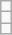<table class="wikitable">
<tr>
<td></td>
</tr>
<tr>
<td></td>
</tr>
<tr>
<td></td>
</tr>
</table>
